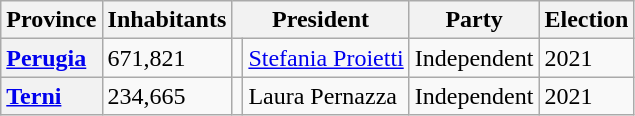<table class="wikitable" border="1">
<tr>
<th scope="col">Province</th>
<th colspan=1>Inhabitants</th>
<th colspan=2>President</th>
<th colspan=1>Party</th>
<th colspan=1>Election</th>
</tr>
<tr>
<th scope="row" style="text-align: left;"><a href='#'>Perugia</a></th>
<td>671,821</td>
<td></td>
<td><a href='#'>Stefania Proietti</a></td>
<td>Independent</td>
<td>2021</td>
</tr>
<tr>
<th scope="row" style="text-align: left;"><a href='#'>Terni</a></th>
<td>234,665</td>
<td></td>
<td>Laura Pernazza</td>
<td>Independent</td>
<td>2021</td>
</tr>
</table>
